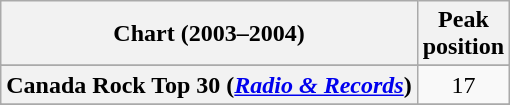<table class="wikitable sortable plainrowheaders" style="text-align:center">
<tr>
<th>Chart (2003–2004)</th>
<th>Peak<br>position</th>
</tr>
<tr>
</tr>
<tr>
<th scope="row">Canada Rock Top 30 (<em><a href='#'>Radio & Records</a></em>)</th>
<td style="text-align:center">17</td>
</tr>
<tr>
</tr>
<tr>
</tr>
<tr>
</tr>
<tr>
</tr>
<tr>
</tr>
</table>
